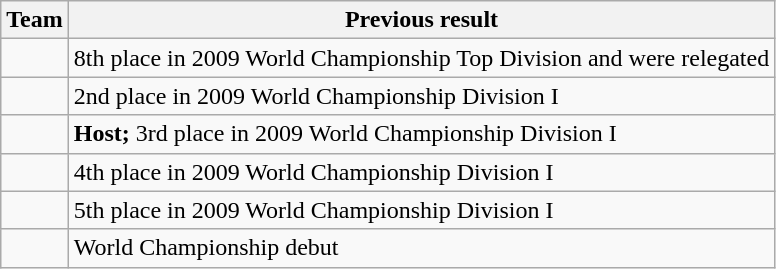<table class="wikitable">
<tr>
<th>Team</th>
<th>Previous result</th>
</tr>
<tr>
<td></td>
<td>8th place in 2009 World Championship Top Division and were relegated</td>
</tr>
<tr>
<td></td>
<td>2nd place in 2009 World Championship Division I</td>
</tr>
<tr>
<td></td>
<td><strong>Host;</strong> 3rd place in 2009 World Championship Division I</td>
</tr>
<tr>
<td></td>
<td>4th place in 2009 World Championship Division I</td>
</tr>
<tr>
<td></td>
<td>5th place in 2009 World Championship Division I</td>
</tr>
<tr>
<td></td>
<td>World Championship debut</td>
</tr>
</table>
